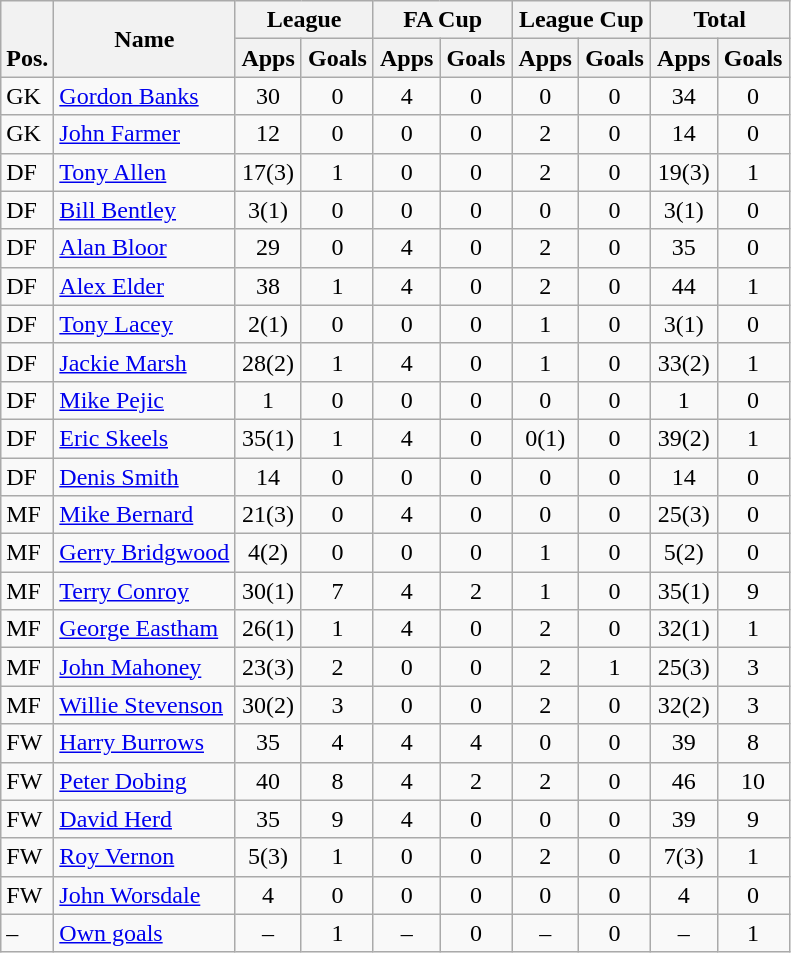<table class="wikitable" style="text-align:center">
<tr>
<th rowspan="2" valign="bottom">Pos.</th>
<th rowspan="2">Name</th>
<th colspan="2" width="85">League</th>
<th colspan="2" width="85">FA Cup</th>
<th colspan="2" width="85">League Cup</th>
<th colspan="2" width="85">Total</th>
</tr>
<tr>
<th>Apps</th>
<th>Goals</th>
<th>Apps</th>
<th>Goals</th>
<th>Apps</th>
<th>Goals</th>
<th>Apps</th>
<th>Goals</th>
</tr>
<tr>
<td align="left">GK</td>
<td align="left"> <a href='#'>Gordon Banks</a></td>
<td>30</td>
<td>0</td>
<td>4</td>
<td>0</td>
<td>0</td>
<td>0</td>
<td>34</td>
<td>0</td>
</tr>
<tr>
<td align="left">GK</td>
<td align="left"> <a href='#'>John Farmer</a></td>
<td>12</td>
<td>0</td>
<td>0</td>
<td>0</td>
<td>2</td>
<td>0</td>
<td>14</td>
<td>0</td>
</tr>
<tr>
<td align="left">DF</td>
<td align="left"> <a href='#'>Tony Allen</a></td>
<td>17(3)</td>
<td>1</td>
<td>0</td>
<td>0</td>
<td>2</td>
<td>0</td>
<td>19(3)</td>
<td>1</td>
</tr>
<tr>
<td align="left">DF</td>
<td align="left"> <a href='#'>Bill Bentley</a></td>
<td>3(1)</td>
<td>0</td>
<td>0</td>
<td>0</td>
<td>0</td>
<td>0</td>
<td>3(1)</td>
<td>0</td>
</tr>
<tr>
<td align="left">DF</td>
<td align="left"> <a href='#'>Alan Bloor</a></td>
<td>29</td>
<td>0</td>
<td>4</td>
<td>0</td>
<td>2</td>
<td>0</td>
<td>35</td>
<td>0</td>
</tr>
<tr>
<td align="left">DF</td>
<td align="left"> <a href='#'>Alex Elder</a></td>
<td>38</td>
<td>1</td>
<td>4</td>
<td>0</td>
<td>2</td>
<td>0</td>
<td>44</td>
<td>1</td>
</tr>
<tr>
<td align="left">DF</td>
<td align="left"> <a href='#'>Tony Lacey</a></td>
<td>2(1)</td>
<td>0</td>
<td>0</td>
<td>0</td>
<td>1</td>
<td>0</td>
<td>3(1)</td>
<td>0</td>
</tr>
<tr>
<td align="left">DF</td>
<td align="left"> <a href='#'>Jackie Marsh</a></td>
<td>28(2)</td>
<td>1</td>
<td>4</td>
<td>0</td>
<td>1</td>
<td>0</td>
<td>33(2)</td>
<td>1</td>
</tr>
<tr>
<td align="left">DF</td>
<td align="left"> <a href='#'>Mike Pejic</a></td>
<td>1</td>
<td>0</td>
<td>0</td>
<td>0</td>
<td>0</td>
<td>0</td>
<td>1</td>
<td>0</td>
</tr>
<tr>
<td align="left">DF</td>
<td align="left"> <a href='#'>Eric Skeels</a></td>
<td>35(1)</td>
<td>1</td>
<td>4</td>
<td>0</td>
<td>0(1)</td>
<td>0</td>
<td>39(2)</td>
<td>1</td>
</tr>
<tr>
<td align="left">DF</td>
<td align="left"> <a href='#'>Denis Smith</a></td>
<td>14</td>
<td>0</td>
<td>0</td>
<td>0</td>
<td>0</td>
<td>0</td>
<td>14</td>
<td>0</td>
</tr>
<tr>
<td align="left">MF</td>
<td align="left"> <a href='#'>Mike Bernard</a></td>
<td>21(3)</td>
<td>0</td>
<td>4</td>
<td>0</td>
<td>0</td>
<td>0</td>
<td>25(3)</td>
<td>0</td>
</tr>
<tr>
<td align="left">MF</td>
<td align="left"> <a href='#'>Gerry Bridgwood</a></td>
<td>4(2)</td>
<td>0</td>
<td>0</td>
<td>0</td>
<td>1</td>
<td>0</td>
<td>5(2)</td>
<td>0</td>
</tr>
<tr>
<td align="left">MF</td>
<td align="left"> <a href='#'>Terry Conroy</a></td>
<td>30(1)</td>
<td>7</td>
<td>4</td>
<td>2</td>
<td>1</td>
<td>0</td>
<td>35(1)</td>
<td>9</td>
</tr>
<tr>
<td align="left">MF</td>
<td align="left"> <a href='#'>George Eastham</a></td>
<td>26(1)</td>
<td>1</td>
<td>4</td>
<td>0</td>
<td>2</td>
<td>0</td>
<td>32(1)</td>
<td>1</td>
</tr>
<tr>
<td align="left">MF</td>
<td align="left"> <a href='#'>John Mahoney</a></td>
<td>23(3)</td>
<td>2</td>
<td>0</td>
<td>0</td>
<td>2</td>
<td>1</td>
<td>25(3)</td>
<td>3</td>
</tr>
<tr>
<td align="left">MF</td>
<td align="left"> <a href='#'>Willie Stevenson</a></td>
<td>30(2)</td>
<td>3</td>
<td>0</td>
<td>0</td>
<td>2</td>
<td>0</td>
<td>32(2)</td>
<td>3</td>
</tr>
<tr>
<td align="left">FW</td>
<td align="left"> <a href='#'>Harry Burrows</a></td>
<td>35</td>
<td>4</td>
<td>4</td>
<td>4</td>
<td>0</td>
<td>0</td>
<td>39</td>
<td>8</td>
</tr>
<tr>
<td align="left">FW</td>
<td align="left"> <a href='#'>Peter Dobing</a></td>
<td>40</td>
<td>8</td>
<td>4</td>
<td>2</td>
<td>2</td>
<td>0</td>
<td>46</td>
<td>10</td>
</tr>
<tr>
<td align="left">FW</td>
<td align="left"> <a href='#'>David Herd</a></td>
<td>35</td>
<td>9</td>
<td>4</td>
<td>0</td>
<td>0</td>
<td>0</td>
<td>39</td>
<td>9</td>
</tr>
<tr>
<td align="left">FW</td>
<td align="left"> <a href='#'>Roy Vernon</a></td>
<td>5(3)</td>
<td>1</td>
<td>0</td>
<td>0</td>
<td>2</td>
<td>0</td>
<td>7(3)</td>
<td>1</td>
</tr>
<tr>
<td align="left">FW</td>
<td align="left"> <a href='#'>John Worsdale</a></td>
<td>4</td>
<td>0</td>
<td>0</td>
<td>0</td>
<td>0</td>
<td>0</td>
<td>4</td>
<td>0</td>
</tr>
<tr>
<td align="left">–</td>
<td align="left"><a href='#'>Own goals</a></td>
<td>–</td>
<td>1</td>
<td>–</td>
<td>0</td>
<td>–</td>
<td>0</td>
<td>–</td>
<td>1</td>
</tr>
</table>
